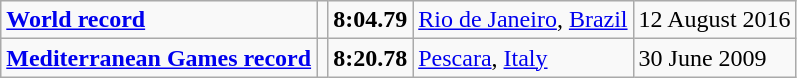<table class="wikitable">
<tr>
<td><strong><a href='#'>World record</a></strong></td>
<td></td>
<td><strong>8:04.79</strong></td>
<td><a href='#'>Rio de Janeiro</a>, <a href='#'>Brazil</a></td>
<td>12 August 2016</td>
</tr>
<tr>
<td><strong><a href='#'>Mediterranean Games record</a></strong></td>
<td></td>
<td><strong>8:20.78</strong></td>
<td><a href='#'>Pescara</a>, <a href='#'>Italy</a></td>
<td>30 June 2009</td>
</tr>
</table>
